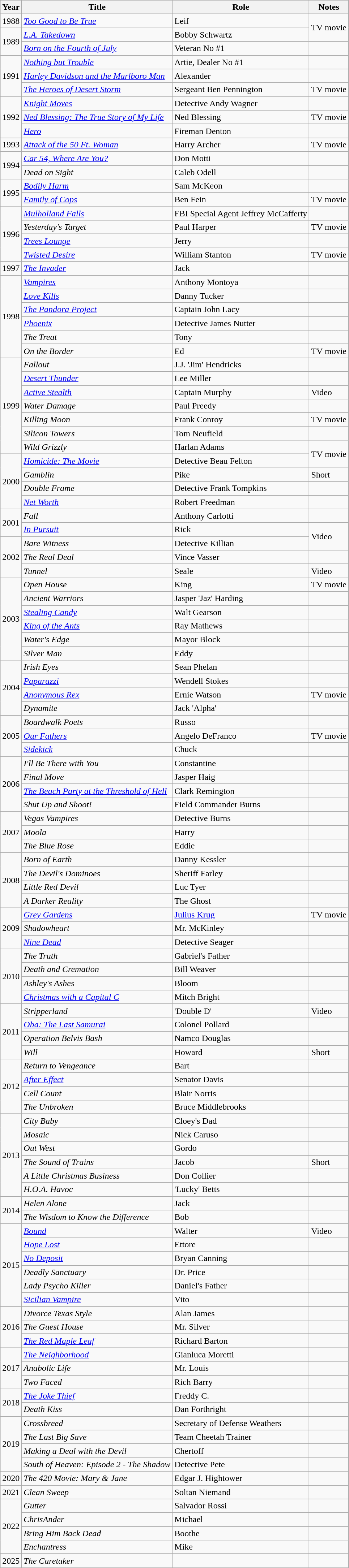<table class="wikitable sortable">
<tr>
<th>Year</th>
<th>Title</th>
<th>Role</th>
<th>Notes</th>
</tr>
<tr>
<td>1988</td>
<td><em><a href='#'>Too Good to Be True</a></em></td>
<td>Leif</td>
<td rowspan="2">TV movie</td>
</tr>
<tr>
<td rowspan="2">1989</td>
<td><em><a href='#'>L.A. Takedown</a></em></td>
<td>Bobby Schwartz</td>
</tr>
<tr>
<td><em><a href='#'>Born on the Fourth of July</a></em></td>
<td>Veteran No #1</td>
<td></td>
</tr>
<tr>
<td rowspan="3">1991</td>
<td><em><a href='#'>Nothing but Trouble</a></em></td>
<td>Artie, Dealer No #1</td>
<td></td>
</tr>
<tr>
<td><em><a href='#'>Harley Davidson and the Marlboro Man</a></em></td>
<td>Alexander</td>
<td></td>
</tr>
<tr>
<td><em><a href='#'>The Heroes of Desert Storm</a></em></td>
<td>Sergeant Ben Pennington</td>
<td>TV movie</td>
</tr>
<tr>
<td rowspan="3">1992</td>
<td><em><a href='#'>Knight Moves</a></em></td>
<td>Detective Andy Wagner</td>
<td></td>
</tr>
<tr>
<td><em><a href='#'>Ned Blessing: The True Story of My Life</a></em></td>
<td>Ned Blessing</td>
<td>TV movie</td>
</tr>
<tr>
<td><em><a href='#'>Hero</a></em></td>
<td>Fireman Denton</td>
<td></td>
</tr>
<tr>
<td>1993</td>
<td><em><a href='#'>Attack of the 50 Ft. Woman</a></em></td>
<td>Harry Archer</td>
<td>TV movie</td>
</tr>
<tr>
<td rowspan="2">1994</td>
<td><em><a href='#'>Car 54, Where Are You?</a></em></td>
<td>Don Motti</td>
<td></td>
</tr>
<tr>
<td><em>Dead on Sight</em></td>
<td>Caleb Odell</td>
<td></td>
</tr>
<tr>
<td rowspan="2">1995</td>
<td><em><a href='#'>Bodily Harm</a></em></td>
<td>Sam McKeon</td>
<td></td>
</tr>
<tr>
<td><em><a href='#'>Family of Cops</a></em></td>
<td>Ben Fein</td>
<td>TV movie</td>
</tr>
<tr>
<td rowspan="4">1996</td>
<td><em><a href='#'>Mulholland Falls</a></em></td>
<td>FBI Special Agent Jeffrey McCafferty</td>
<td></td>
</tr>
<tr>
<td><em>Yesterday's Target</em></td>
<td>Paul Harper</td>
<td>TV movie</td>
</tr>
<tr>
<td><em><a href='#'>Trees Lounge</a></em></td>
<td>Jerry</td>
<td></td>
</tr>
<tr>
<td><em><a href='#'>Twisted Desire</a></em></td>
<td>William Stanton</td>
<td>TV movie</td>
</tr>
<tr>
<td>1997</td>
<td><em><a href='#'>The Invader</a></em></td>
<td>Jack</td>
<td></td>
</tr>
<tr>
<td rowspan="6">1998</td>
<td><em><a href='#'>Vampires</a></em></td>
<td>Anthony Montoya</td>
<td></td>
</tr>
<tr>
<td><em><a href='#'>Love Kills</a></em></td>
<td>Danny Tucker</td>
<td></td>
</tr>
<tr>
<td><em><a href='#'>The Pandora Project</a></em></td>
<td>Captain John Lacy</td>
<td></td>
</tr>
<tr>
<td><em><a href='#'>Phoenix</a></em></td>
<td>Detective James Nutter</td>
<td></td>
</tr>
<tr>
<td><em>The Treat</em></td>
<td>Tony</td>
<td></td>
</tr>
<tr>
<td><em>On the Border</em></td>
<td>Ed</td>
<td>TV movie</td>
</tr>
<tr>
<td rowspan="7">1999</td>
<td><em>Fallout</em></td>
<td>J.J. 'Jim' Hendricks</td>
<td></td>
</tr>
<tr>
<td><em><a href='#'>Desert Thunder</a></em></td>
<td>Lee Miller</td>
<td></td>
</tr>
<tr>
<td><em><a href='#'>Active Stealth</a></em></td>
<td>Captain Murphy</td>
<td>Video</td>
</tr>
<tr>
<td><em>Water Damage</em></td>
<td>Paul Preedy</td>
<td></td>
</tr>
<tr>
<td><em>Killing Moon</em></td>
<td>Frank Conroy</td>
<td>TV movie</td>
</tr>
<tr>
<td><em>Silicon Towers</em></td>
<td>Tom Neufield</td>
<td></td>
</tr>
<tr>
<td><em>Wild Grizzly</em></td>
<td>Harlan Adams</td>
<td rowspan="2">TV movie</td>
</tr>
<tr>
<td rowspan="4">2000</td>
<td><em><a href='#'>Homicide: The Movie</a></em></td>
<td>Detective Beau Felton</td>
</tr>
<tr>
<td><em>Gamblin</em></td>
<td>Pike</td>
<td>Short</td>
</tr>
<tr>
<td><em>Double Frame</em></td>
<td>Detective Frank Tompkins</td>
<td></td>
</tr>
<tr>
<td><em><a href='#'>Net Worth</a></em></td>
<td>Robert Freedman</td>
<td></td>
</tr>
<tr>
<td rowspan="2">2001</td>
<td><em>Fall</em></td>
<td>Anthony Carlotti</td>
<td></td>
</tr>
<tr>
<td><em><a href='#'>In Pursuit</a></em></td>
<td>Rick</td>
<td rowspan="2">Video</td>
</tr>
<tr>
<td rowspan="3">2002</td>
<td><em>Bare Witness</em></td>
<td>Detective Killian</td>
</tr>
<tr>
<td><em>The Real Deal</em></td>
<td>Vince Vasser</td>
<td></td>
</tr>
<tr>
<td><em>Tunnel</em></td>
<td>Seale</td>
<td>Video</td>
</tr>
<tr>
<td rowspan="6">2003</td>
<td><em>Open House</em></td>
<td>King</td>
<td>TV movie</td>
</tr>
<tr>
<td><em>Ancient Warriors</em></td>
<td>Jasper 'Jaz' Harding</td>
<td></td>
</tr>
<tr>
<td><em><a href='#'>Stealing Candy</a></em></td>
<td>Walt Gearson</td>
<td></td>
</tr>
<tr>
<td><em><a href='#'>King of the Ants</a></em></td>
<td>Ray Mathews</td>
<td></td>
</tr>
<tr>
<td><em>Water's Edge</em></td>
<td>Mayor Block</td>
<td></td>
</tr>
<tr>
<td><em>Silver Man</em></td>
<td>Eddy</td>
<td></td>
</tr>
<tr>
<td rowspan="4">2004</td>
<td><em>Irish Eyes</em></td>
<td>Sean Phelan</td>
<td></td>
</tr>
<tr>
<td><em><a href='#'>Paparazzi</a></em></td>
<td>Wendell Stokes</td>
<td></td>
</tr>
<tr>
<td><em><a href='#'>Anonymous Rex</a></em></td>
<td>Ernie Watson</td>
<td>TV movie</td>
</tr>
<tr>
<td><em>Dynamite</em></td>
<td>Jack 'Alpha'</td>
<td></td>
</tr>
<tr>
<td rowspan="3">2005</td>
<td><em>Boardwalk Poets</em></td>
<td>Russo</td>
<td></td>
</tr>
<tr>
<td><em><a href='#'>Our Fathers</a></em></td>
<td>Angelo DeFranco</td>
<td>TV movie</td>
</tr>
<tr>
<td><em><a href='#'>Sidekick</a></em></td>
<td>Chuck</td>
<td></td>
</tr>
<tr>
<td rowspan="4">2006</td>
<td><em>I'll Be There with You</em></td>
<td>Constantine</td>
<td></td>
</tr>
<tr>
<td><em>Final Move</em></td>
<td>Jasper Haig</td>
<td></td>
</tr>
<tr>
<td><em><a href='#'>The Beach Party at the Threshold of Hell</a></em></td>
<td>Clark Remington</td>
<td></td>
</tr>
<tr>
<td><em>Shut Up and Shoot!</em></td>
<td>Field Commander Burns</td>
<td></td>
</tr>
<tr>
<td rowspan="3">2007</td>
<td><em>Vegas Vampires</em></td>
<td>Detective Burns</td>
<td></td>
</tr>
<tr>
<td><em>Moola</em></td>
<td>Harry</td>
<td></td>
</tr>
<tr>
<td><em>The Blue Rose</em></td>
<td>Eddie</td>
<td></td>
</tr>
<tr>
<td rowspan="4">2008</td>
<td><em>Born of Earth</em></td>
<td>Danny Kessler</td>
<td></td>
</tr>
<tr>
<td><em>The Devil's Dominoes</em></td>
<td>Sheriff Farley</td>
<td></td>
</tr>
<tr>
<td><em>Little Red Devil</em></td>
<td>Luc Tyer</td>
<td></td>
</tr>
<tr>
<td><em>A Darker Reality</em></td>
<td>The Ghost</td>
<td></td>
</tr>
<tr>
<td rowspan="3">2009</td>
<td><em><a href='#'>Grey Gardens</a></em></td>
<td><a href='#'>Julius Krug</a></td>
<td>TV movie</td>
</tr>
<tr>
<td><em>Shadowheart</em></td>
<td>Mr. McKinley</td>
<td></td>
</tr>
<tr>
<td><em><a href='#'>Nine Dead</a></em></td>
<td>Detective Seager</td>
<td></td>
</tr>
<tr>
<td rowspan="4">2010</td>
<td><em>The Truth</em></td>
<td>Gabriel's Father</td>
<td></td>
</tr>
<tr>
<td><em>Death and Cremation</em></td>
<td>Bill Weaver</td>
<td></td>
</tr>
<tr>
<td><em>Ashley's Ashes</em></td>
<td>Bloom</td>
<td></td>
</tr>
<tr>
<td><em><a href='#'>Christmas with a Capital C</a></em></td>
<td>Mitch Bright</td>
<td></td>
</tr>
<tr>
<td rowspan="4">2011</td>
<td><em>Stripperland</em></td>
<td>'Double D'</td>
<td>Video</td>
</tr>
<tr>
<td><em><a href='#'>Oba: The Last Samurai</a></em></td>
<td>Colonel Pollard</td>
<td></td>
</tr>
<tr>
<td><em>Operation Belvis Bash</em></td>
<td>Namco Douglas</td>
<td></td>
</tr>
<tr>
<td><em>Will</em></td>
<td>Howard</td>
<td>Short</td>
</tr>
<tr>
<td rowspan="4">2012</td>
<td><em>Return to Vengeance</em></td>
<td>Bart</td>
<td></td>
</tr>
<tr>
<td><em><a href='#'>After Effect</a></em></td>
<td>Senator Davis</td>
<td></td>
</tr>
<tr>
<td><em>Cell Count</em></td>
<td>Blair Norris</td>
<td></td>
</tr>
<tr>
<td><em>The Unbroken</em></td>
<td>Bruce Middlebrooks</td>
<td></td>
</tr>
<tr>
<td rowspan="6">2013</td>
<td><em>City Baby</em></td>
<td>Cloey's Dad</td>
<td></td>
</tr>
<tr>
<td><em>Mosaic</em></td>
<td>Nick Caruso</td>
<td></td>
</tr>
<tr>
<td><em>Out West</em></td>
<td>Gordo</td>
<td></td>
</tr>
<tr>
<td><em>The Sound of Trains</em></td>
<td>Jacob</td>
<td>Short</td>
</tr>
<tr>
<td><em>A Little Christmas Business</em></td>
<td>Don Collier</td>
<td></td>
</tr>
<tr>
<td><em>H.O.A. Havoc</em></td>
<td>'Lucky' Betts</td>
<td></td>
</tr>
<tr>
<td rowspan="2">2014</td>
<td><em>Helen Alone</em></td>
<td>Jack</td>
<td></td>
</tr>
<tr>
<td><em>The Wisdom to Know the Difference</em></td>
<td>Bob</td>
<td></td>
</tr>
<tr>
<td rowspan="6">2015</td>
<td><em><a href='#'>Bound</a></em></td>
<td>Walter</td>
<td>Video</td>
</tr>
<tr>
<td><em><a href='#'>Hope Lost</a></em></td>
<td>Ettore</td>
<td></td>
</tr>
<tr>
<td><em><a href='#'>No Deposit</a></em></td>
<td>Bryan Canning</td>
<td></td>
</tr>
<tr>
<td><em>Deadly Sanctuary</em></td>
<td>Dr. Price</td>
<td></td>
</tr>
<tr>
<td><em>Lady Psycho Killer</em></td>
<td>Daniel's Father</td>
<td></td>
</tr>
<tr>
<td><em><a href='#'>Sicilian Vampire</a></em></td>
<td>Vito</td>
<td></td>
</tr>
<tr>
<td rowspan="3">2016</td>
<td><em>Divorce Texas Style</em></td>
<td>Alan James</td>
<td></td>
</tr>
<tr>
<td><em>The Guest House</em></td>
<td>Mr. Silver</td>
<td></td>
</tr>
<tr>
<td><em><a href='#'>The Red Maple Leaf</a></em></td>
<td>Richard Barton</td>
<td></td>
</tr>
<tr>
<td rowspan="3">2017</td>
<td><em><a href='#'>The Neighborhood</a></em></td>
<td>Gianluca Moretti</td>
<td></td>
</tr>
<tr>
<td><em>Anabolic Life</em></td>
<td>Mr. Louis</td>
<td></td>
</tr>
<tr>
<td><em>Two Faced</em></td>
<td>Rich Barry</td>
<td></td>
</tr>
<tr>
<td rowspan="2">2018</td>
<td><em><a href='#'>The Joke Thief</a></em></td>
<td>Freddy C.</td>
<td></td>
</tr>
<tr>
<td><em>Death Kiss</em></td>
<td>Dan Forthright</td>
<td></td>
</tr>
<tr>
<td rowspan="4">2019</td>
<td><em>Crossbreed</em></td>
<td>Secretary of Defense Weathers</td>
<td></td>
</tr>
<tr>
<td><em>The Last Big Save</em></td>
<td>Team Cheetah Trainer</td>
<td></td>
</tr>
<tr>
<td><em>Making a Deal with the Devil</em></td>
<td>Chertoff</td>
<td></td>
</tr>
<tr>
<td><em>South of Heaven: Episode 2 - The Shadow</em></td>
<td>Detective Pete</td>
<td></td>
</tr>
<tr>
<td>2020</td>
<td><em>The 420 Movie: Mary & Jane</em></td>
<td>Edgar J. Hightower</td>
<td></td>
</tr>
<tr>
<td>2021</td>
<td><em>Clean Sweep</em></td>
<td>Soltan Niemand</td>
<td></td>
</tr>
<tr>
<td rowspan="4">2022</td>
<td><em>Gutter</em></td>
<td>Salvador Rossi</td>
<td></td>
</tr>
<tr>
<td><em>ChrisAnder</em></td>
<td>Michael</td>
<td></td>
</tr>
<tr>
<td><em>Bring Him Back Dead</em></td>
<td>Boothe</td>
<td></td>
</tr>
<tr>
<td><em>Enchantress</em></td>
<td>Mike</td>
<td></td>
</tr>
<tr>
<td>2025</td>
<td><em>The Caretaker</em></td>
<td></td>
</tr>
</table>
